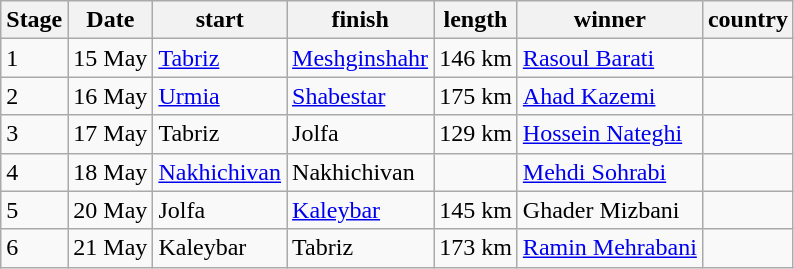<table class="wikitable">
<tr>
<th>Stage</th>
<th>Date</th>
<th>start</th>
<th>finish</th>
<th>length</th>
<th>winner</th>
<th>country</th>
</tr>
<tr>
<td>1</td>
<td>15 May</td>
<td><a href='#'>Tabriz</a></td>
<td><a href='#'>Meshginshahr</a></td>
<td>146 km</td>
<td><a href='#'>Rasoul Barati</a></td>
<td></td>
</tr>
<tr>
<td>2</td>
<td>16 May</td>
<td><a href='#'>Urmia</a></td>
<td><a href='#'>Shabestar</a></td>
<td>175 km</td>
<td><a href='#'>Ahad Kazemi</a></td>
<td></td>
</tr>
<tr>
<td>3</td>
<td>17 May</td>
<td>Tabriz</td>
<td>Jolfa</td>
<td>129 km</td>
<td><a href='#'>Hossein Nateghi</a></td>
<td></td>
</tr>
<tr>
<td>4</td>
<td>18 May</td>
<td><a href='#'>Nakhichivan</a></td>
<td>Nakhichivan</td>
<td></td>
<td><a href='#'>Mehdi Sohrabi</a></td>
<td></td>
</tr>
<tr>
<td>5</td>
<td>20 May</td>
<td>Jolfa</td>
<td><a href='#'>Kaleybar</a></td>
<td>145 km</td>
<td>Ghader Mizbani</td>
<td></td>
</tr>
<tr>
<td>6</td>
<td>21 May</td>
<td>Kaleybar</td>
<td>Tabriz</td>
<td>173 km</td>
<td><a href='#'>Ramin Mehrabani</a></td>
<td></td>
</tr>
</table>
